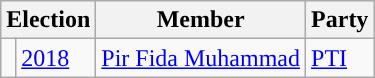<table class="wikitable">
<tr>
<th colspan="2">Election</th>
<th>Member</th>
<th>Party</th>
</tr>
<tr>
<td style="background-color: "></td>
<td><a href='#'>2018</a></td>
<td><a href='#'>Pir Fida Muhammad</a></td>
<td><a href='#'>PTI</a></td>
</tr>
</table>
